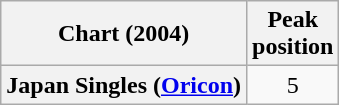<table class="wikitable plainrowheaders">
<tr>
<th>Chart (2004)</th>
<th>Peak<br>position</th>
</tr>
<tr>
<th scope="row">Japan Singles (<a href='#'>Oricon</a>)</th>
<td align="center">5</td>
</tr>
</table>
